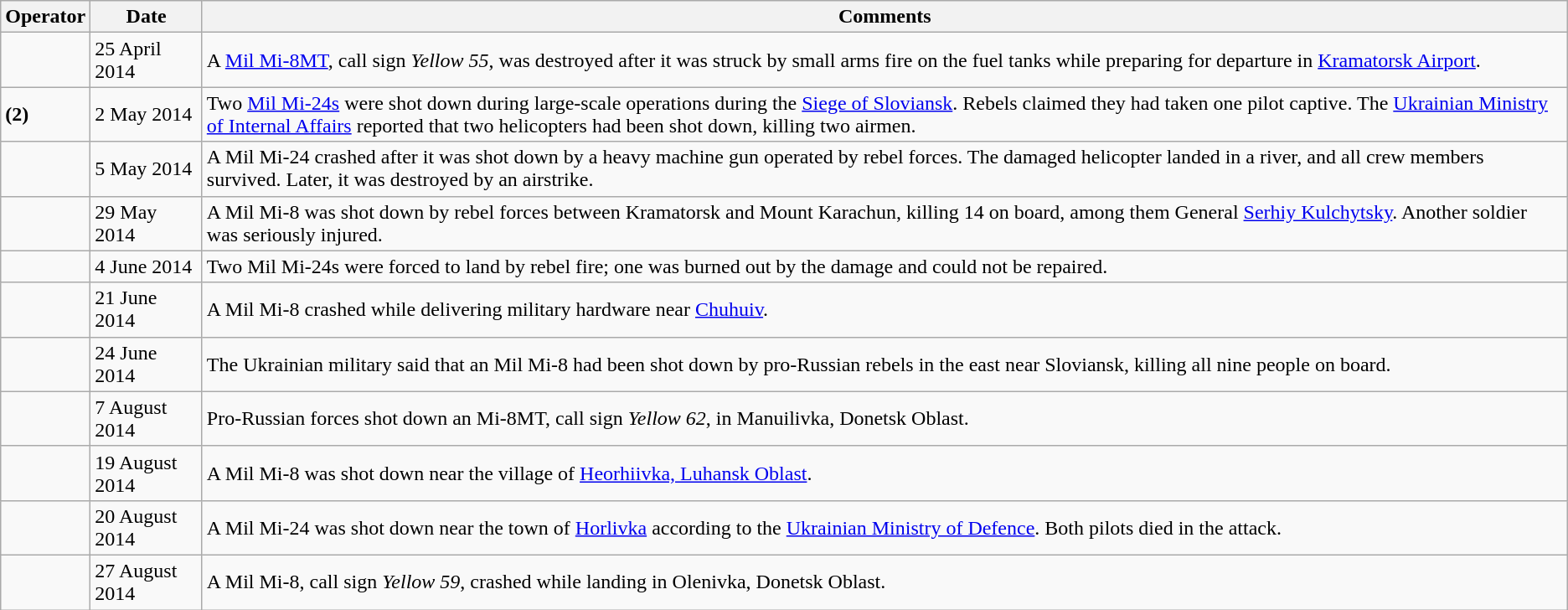<table class="wikitable">
<tr>
<th>Operator</th>
<th>Date</th>
<th>Comments</th>
</tr>
<tr>
<td></td>
<td>25 April 2014</td>
<td>A <a href='#'>Mil Mi-8MT</a>, call sign <em>Yellow 55</em>, was destroyed after it was struck by small arms fire on the fuel tanks while preparing for departure in <a href='#'>Kramatorsk Airport</a>.</td>
</tr>
<tr>
<td><strong>(2)</strong></td>
<td>2 May 2014</td>
<td>Two <a href='#'>Mil Mi-24s</a> were shot down during large-scale operations during the <a href='#'>Siege of Sloviansk</a>. Rebels claimed they had taken one pilot captive. The <a href='#'>Ukrainian Ministry of Internal Affairs</a> reported that two helicopters had been shot down, killing two airmen.</td>
</tr>
<tr>
<td></td>
<td>5 May 2014</td>
<td>A Mil Mi-24 crashed after it was shot down by a heavy machine gun operated by rebel forces. The damaged helicopter landed in a river, and all crew members survived. Later, it was destroyed by an airstrike.</td>
</tr>
<tr>
<td></td>
<td>29 May 2014</td>
<td>A Mil Mi-8 was shot down by rebel forces between Kramatorsk and Mount Karachun, killing 14 on board, among them General <a href='#'>Serhiy Kulchytsky</a>. Another soldier was seriously injured.</td>
</tr>
<tr>
<td></td>
<td>4 June 2014</td>
<td>Two Mil Mi-24s were forced to land by rebel fire; one was burned out by the damage and could not be repaired.</td>
</tr>
<tr>
<td></td>
<td>21 June 2014</td>
<td>A Mil Mi-8 crashed while delivering military hardware near <a href='#'>Chuhuiv</a>.</td>
</tr>
<tr>
<td></td>
<td>24 June 2014</td>
<td>The Ukrainian military said that an Mil Mi-8 had been shot down by pro-Russian rebels in the east near Sloviansk, killing all nine people on board.</td>
</tr>
<tr>
<td></td>
<td>7 August 2014</td>
<td>Pro-Russian forces shot down an Mi-8MT, call sign <em>Yellow 62</em>, in Manuilivka, Donetsk Oblast.</td>
</tr>
<tr>
<td></td>
<td>19 August 2014</td>
<td>A Mil Mi-8 was shot down near the village of <a href='#'>Heorhiivka, Luhansk Oblast</a>.</td>
</tr>
<tr>
<td></td>
<td>20 August 2014</td>
<td>A Mil Mi-24 was shot down near the town of <a href='#'>Horlivka</a> according to the <a href='#'>Ukrainian Ministry of Defence</a>. Both pilots died in the attack.</td>
</tr>
<tr>
<td></td>
<td>27 August 2014</td>
<td>A Mil Mi-8, call sign <em>Yellow 59</em>, crashed while landing in Olenivka, Donetsk Oblast.</td>
</tr>
</table>
